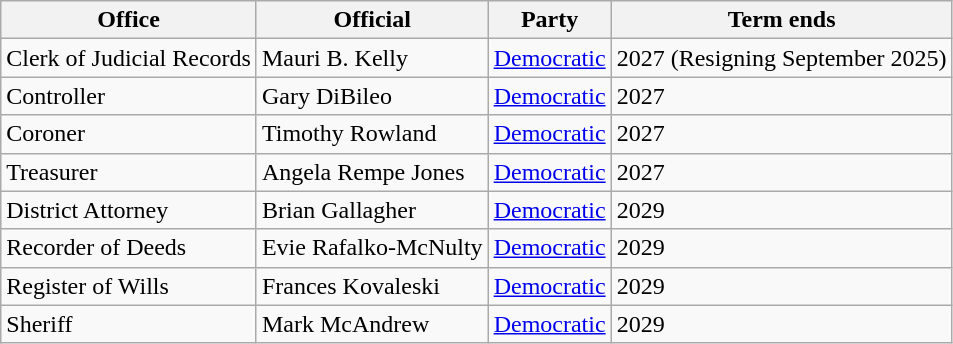<table class="sortable wikitable">
<tr>
<th>Office</th>
<th>Official</th>
<th>Party</th>
<th>Term ends</th>
</tr>
<tr>
<td>Clerk of Judicial Records</td>
<td>Mauri B. Kelly</td>
<td><a href='#'>Democratic</a></td>
<td>2027 (Resigning September 2025)</td>
</tr>
<tr>
<td>Controller</td>
<td>Gary DiBileo</td>
<td><a href='#'>Democratic</a></td>
<td>2027</td>
</tr>
<tr>
<td>Coroner</td>
<td>Timothy Rowland</td>
<td><a href='#'>Democratic</a></td>
<td>2027</td>
</tr>
<tr>
<td>Treasurer</td>
<td>Angela Rempe Jones</td>
<td><a href='#'>Democratic</a></td>
<td>2027</td>
</tr>
<tr>
<td>District Attorney</td>
<td>Brian Gallagher</td>
<td><a href='#'>Democratic</a></td>
<td>2029</td>
</tr>
<tr>
<td>Recorder of Deeds</td>
<td>Evie Rafalko-McNulty</td>
<td><a href='#'>Democratic</a></td>
<td>2029</td>
</tr>
<tr>
<td>Register of Wills</td>
<td>Frances Kovaleski</td>
<td><a href='#'>Democratic</a></td>
<td>2029</td>
</tr>
<tr>
<td>Sheriff</td>
<td>Mark McAndrew</td>
<td><a href='#'>Democratic</a></td>
<td>2029</td>
</tr>
</table>
